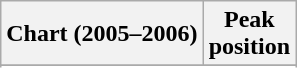<table class="wikitable sortable plainrowheaders">
<tr>
<th scope="col">Chart (2005–2006)</th>
<th scope="col">Peak<br>position</th>
</tr>
<tr>
</tr>
<tr>
</tr>
<tr>
</tr>
</table>
